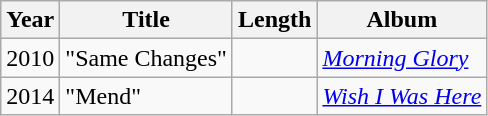<table class="wikitable">
<tr>
<th>Year</th>
<th>Title</th>
<th>Length</th>
<th>Album</th>
</tr>
<tr>
<td>2010</td>
<td>"Same Changes"</td>
<td></td>
<td><em><a href='#'>Morning Glory</a></em></td>
</tr>
<tr>
<td>2014</td>
<td>"Mend"</td>
<td></td>
<td><em><a href='#'>Wish I Was Here</a></em></td>
</tr>
</table>
